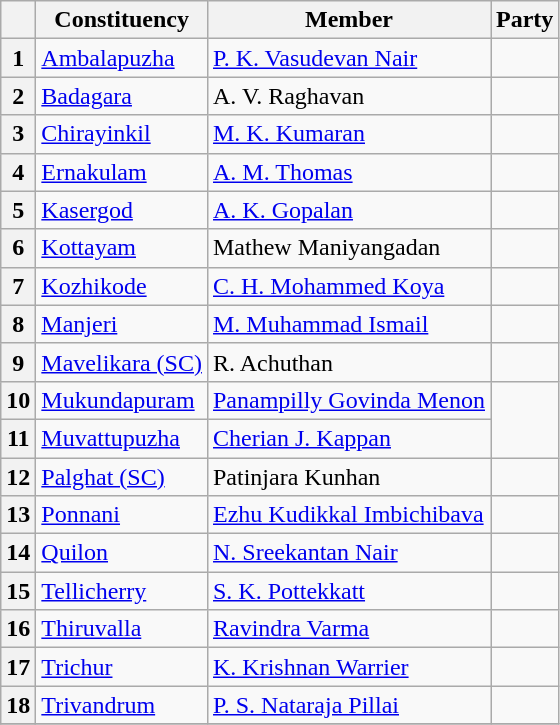<table class="wikitable sortable">
<tr>
<th></th>
<th>Constituency</th>
<th>Member</th>
<th colspan=2>Party</th>
</tr>
<tr>
<th>1</th>
<td><a href='#'>Ambalapuzha</a></td>
<td><a href='#'>P. K. Vasudevan Nair</a></td>
<td></td>
</tr>
<tr>
<th>2</th>
<td><a href='#'>Badagara</a></td>
<td>A. V. Raghavan</td>
<td></td>
</tr>
<tr>
<th>3</th>
<td><a href='#'>Chirayinkil</a></td>
<td><a href='#'>M. K. Kumaran</a></td>
<td></td>
</tr>
<tr>
<th>4</th>
<td><a href='#'>Ernakulam</a></td>
<td><a href='#'>A. M. Thomas</a></td>
<td></td>
</tr>
<tr>
<th>5</th>
<td><a href='#'>Kasergod</a></td>
<td><a href='#'>A. K. Gopalan</a></td>
<td></td>
</tr>
<tr>
<th>6</th>
<td><a href='#'>Kottayam</a></td>
<td>Mathew Maniyangadan</td>
<td></td>
</tr>
<tr>
<th>7</th>
<td><a href='#'>Kozhikode</a></td>
<td><a href='#'>C. H. Mohammed Koya</a></td>
<td></td>
</tr>
<tr>
<th>8</th>
<td><a href='#'>Manjeri</a></td>
<td><a href='#'>M. Muhammad Ismail</a></td>
</tr>
<tr>
<th>9</th>
<td><a href='#'>Mavelikara (SC)</a></td>
<td>R. Achuthan</td>
<td></td>
</tr>
<tr>
<th>10</th>
<td><a href='#'>Mukundapuram</a></td>
<td><a href='#'>Panampilly Govinda Menon</a></td>
</tr>
<tr>
<th>11</th>
<td><a href='#'>Muvattupuzha</a></td>
<td><a href='#'>Cherian J. Kappan</a></td>
</tr>
<tr>
<th>12</th>
<td><a href='#'>Palghat (SC)</a></td>
<td>Patinjara Kunhan</td>
<td></td>
</tr>
<tr>
<th>13</th>
<td><a href='#'>Ponnani</a></td>
<td><a href='#'>Ezhu Kudikkal Imbichibava</a></td>
</tr>
<tr>
<th>14</th>
<td><a href='#'>Quilon</a></td>
<td><a href='#'>N. Sreekantan Nair</a></td>
<td></td>
</tr>
<tr>
<th>15</th>
<td><a href='#'>Tellicherry</a></td>
<td><a href='#'>S. K. Pottekkatt</a></td>
<td></td>
</tr>
<tr>
<th>16</th>
<td><a href='#'>Thiruvalla</a></td>
<td><a href='#'>Ravindra Varma</a></td>
<td></td>
</tr>
<tr>
<th>17</th>
<td><a href='#'>Trichur</a></td>
<td><a href='#'>K. Krishnan Warrier</a></td>
<td></td>
</tr>
<tr>
<th>18</th>
<td><a href='#'>Trivandrum</a></td>
<td><a href='#'>P. S. Nataraja Pillai</a></td>
<td></td>
</tr>
<tr>
</tr>
</table>
